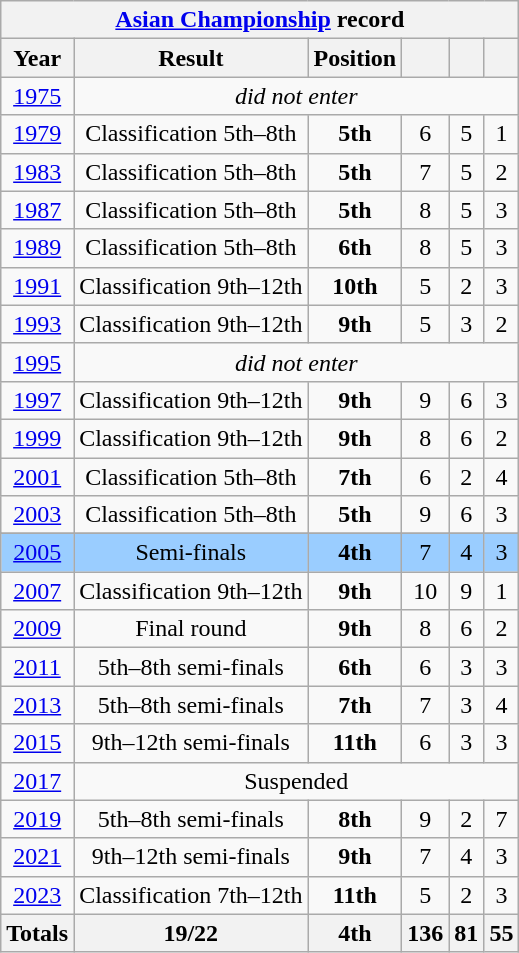<table class="wikitable" style="text-align: center;">
<tr>
<th colspan=6><a href='#'>Asian Championship</a> record</th>
</tr>
<tr>
<th>Year</th>
<th>Result</th>
<th>Position</th>
<th></th>
<th></th>
<th></th>
</tr>
<tr>
<td> <a href='#'>1975</a></td>
<td colspan = 6><em>did not enter</em></td>
</tr>
<tr>
<td> <a href='#'>1979</a></td>
<td>Classification 5th–8th</td>
<td><strong>5th</strong></td>
<td>6</td>
<td>5</td>
<td>1</td>
</tr>
<tr>
<td> <a href='#'>1983</a></td>
<td>Classification 5th–8th</td>
<td><strong>5th</strong></td>
<td>7</td>
<td>5</td>
<td>2</td>
</tr>
<tr>
<td> <a href='#'>1987</a></td>
<td>Classification 5th–8th</td>
<td><strong>5th</strong></td>
<td>8</td>
<td>5</td>
<td>3</td>
</tr>
<tr>
<td> <a href='#'>1989</a></td>
<td>Classification 5th–8th</td>
<td><strong>6th</strong></td>
<td>8</td>
<td>5</td>
<td>3</td>
</tr>
<tr>
<td> <a href='#'>1991</a></td>
<td>Classification 9th–12th</td>
<td><strong>10th</strong></td>
<td>5</td>
<td>2</td>
<td>3</td>
</tr>
<tr>
<td> <a href='#'>1993</a></td>
<td>Classification 9th–12th</td>
<td><strong>9th</strong></td>
<td>5</td>
<td>3</td>
<td>2</td>
</tr>
<tr>
<td> <a href='#'>1995</a></td>
<td colspan=6><em>did not enter</em></td>
</tr>
<tr>
<td> <a href='#'>1997</a></td>
<td>Classification 9th–12th</td>
<td><strong>9th</strong></td>
<td>9</td>
<td>6</td>
<td>3</td>
</tr>
<tr>
<td> <a href='#'>1999</a></td>
<td>Classification 9th–12th</td>
<td><strong>9th</strong></td>
<td>8</td>
<td>6</td>
<td>2</td>
</tr>
<tr>
<td> <a href='#'>2001</a></td>
<td>Classification 5th–8th</td>
<td><strong>7th</strong></td>
<td>6</td>
<td>2</td>
<td>4</td>
</tr>
<tr>
<td> <a href='#'>2003</a></td>
<td>Classification 5th–8th</td>
<td><strong>5th</strong></td>
<td>9</td>
<td>6</td>
<td>3</td>
</tr>
<tr>
</tr>
<tr style="background:#9acdff;">
<td> <a href='#'>2005</a></td>
<td>Semi-finals</td>
<td><strong>4th</strong></td>
<td>7</td>
<td>4</td>
<td>3</td>
</tr>
<tr>
<td> <a href='#'>2007</a></td>
<td>Classification 9th–12th</td>
<td><strong>9th</strong></td>
<td>10</td>
<td>9</td>
<td>1</td>
</tr>
<tr>
<td> <a href='#'>2009</a></td>
<td>Final round</td>
<td><strong>9th</strong></td>
<td>8</td>
<td>6</td>
<td>2</td>
</tr>
<tr>
<td> <a href='#'>2011</a></td>
<td>5th–8th semi-finals</td>
<td><strong>6th</strong></td>
<td>6</td>
<td>3</td>
<td>3</td>
</tr>
<tr>
<td> <a href='#'>2013</a></td>
<td>5th–8th semi-finals</td>
<td><strong>7th</strong></td>
<td>7</td>
<td>3</td>
<td>4</td>
</tr>
<tr>
<td> <a href='#'>2015</a></td>
<td>9th–12th semi-finals</td>
<td><strong>11th</strong></td>
<td>6</td>
<td>3</td>
<td>3</td>
</tr>
<tr>
<td> <a href='#'>2017</a></td>
<td colspan="6">Suspended</td>
</tr>
<tr>
<td> <a href='#'>2019</a></td>
<td>5th–8th semi-finals</td>
<td><strong>8th</strong></td>
<td>9</td>
<td>2</td>
<td>7</td>
</tr>
<tr>
<td> <a href='#'>2021</a></td>
<td>9th–12th semi-finals</td>
<td><strong>9th</strong></td>
<td>7</td>
<td>4</td>
<td>3</td>
</tr>
<tr>
<td> <a href='#'>2023</a></td>
<td>Classification 7th–12th</td>
<td><strong>11th</strong></td>
<td>5</td>
<td>2</td>
<td>3</td>
</tr>
<tr>
<th>Totals</th>
<th>19/22</th>
<th>4th</th>
<th>136</th>
<th>81</th>
<th>55</th>
</tr>
</table>
